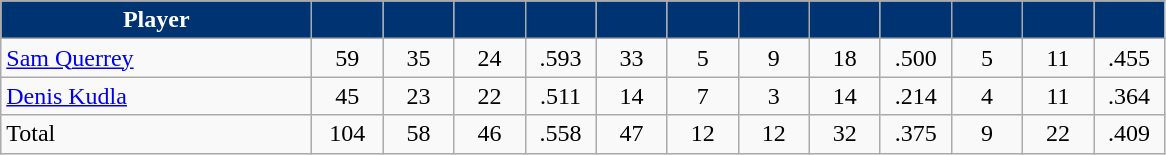<table class="wikitable" style="text-align:center">
<tr>
<th style="background:#003372; color:#fff" width="200px">Player</th>
<th style="background:#003372; color:#fff" width="40px"></th>
<th style="background:#003372; color:#fff" width="40px"></th>
<th style="background:#003372; color:#fff" width="40px"></th>
<th style="background:#003372; color:#fff" width="40px"></th>
<th style="background:#003372; color:#fff" width="40px"></th>
<th style="background:#003372; color:#fff" width="40px"></th>
<th style="background:#003372; color:#fff" width="40px"></th>
<th style="background:#003372; color:#fff" width="40px"></th>
<th style="background:#003372; color:#fff" width="40px"></th>
<th style="background:#003372; color:#fff" width="40px"></th>
<th style="background:#003372; color:#fff" width="40px"></th>
<th style="background:#003372; color:#fff" width="40px"></th>
</tr>
<tr>
<td style="text-align:left"><a href='#'>Sam Querrey</a></td>
<td>59</td>
<td>35</td>
<td>24</td>
<td>.593</td>
<td>33</td>
<td>5</td>
<td>9</td>
<td>18</td>
<td>.500</td>
<td>5</td>
<td>11</td>
<td>.455</td>
</tr>
<tr>
<td style="text-align:left"><a href='#'>Denis Kudla</a></td>
<td>45</td>
<td>23</td>
<td>22</td>
<td>.511</td>
<td>14</td>
<td>7</td>
<td>3</td>
<td>14</td>
<td>.214</td>
<td>4</td>
<td>11</td>
<td>.364</td>
</tr>
<tr>
<td style="text-align:left">Total</td>
<td>104</td>
<td>58</td>
<td>46</td>
<td>.558</td>
<td>47</td>
<td>12</td>
<td>12</td>
<td>32</td>
<td>.375</td>
<td>9</td>
<td>22</td>
<td>.409</td>
</tr>
</table>
